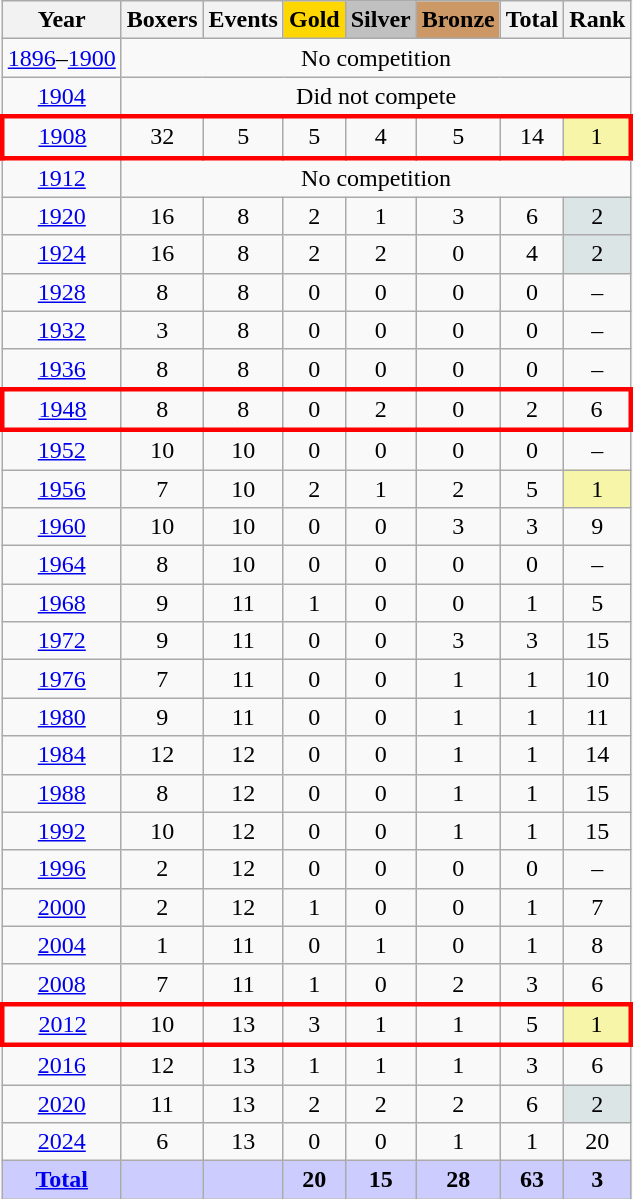<table class="wikitable sortable collapsible collapsed">
<tr>
<th>Year</th>
<th>Boxers</th>
<th>Events</th>
<th style="text-align:center; background-color:gold;"><strong>Gold</strong></th>
<th style="text-align:center; background-color:silver;"><strong>Silver</strong></th>
<th style="text-align:center; background-color:#c96;"><strong>Bronze</strong></th>
<th>Total</th>
<th>Rank</th>
</tr>
<tr style="text-align:center">
<td><a href='#'>1896</a>–<a href='#'>1900</a></td>
<td colspan="7">No competition</td>
</tr>
<tr style="text-align:center">
<td><a href='#'>1904</a></td>
<td colspan="7">Did not compete</td>
</tr>
<tr style="text-align:center;border: 3px solid red">
<td><a href='#'>1908</a></td>
<td>32</td>
<td>5</td>
<td>5</td>
<td>4</td>
<td>5</td>
<td>14</td>
<td style="background-color:#F7F6A8">1</td>
</tr>
<tr style="text-align:center">
<td><a href='#'>1912</a></td>
<td colspan="7">No competition</td>
</tr>
<tr style="text-align:center">
<td><a href='#'>1920</a></td>
<td>16</td>
<td>8</td>
<td>2</td>
<td>1</td>
<td>3</td>
<td>6</td>
<td style="background-color:#dce5e5">2</td>
</tr>
<tr style="text-align:center">
<td><a href='#'>1924</a></td>
<td>16</td>
<td>8</td>
<td>2</td>
<td>2</td>
<td>0</td>
<td>4</td>
<td style="background-color:#dce5e5">2</td>
</tr>
<tr style="text-align:center">
<td><a href='#'>1928</a></td>
<td>8</td>
<td>8</td>
<td>0</td>
<td>0</td>
<td>0</td>
<td>0</td>
<td>–</td>
</tr>
<tr style="text-align:center">
<td><a href='#'>1932</a></td>
<td>3</td>
<td>8</td>
<td>0</td>
<td>0</td>
<td>0</td>
<td>0</td>
<td>–</td>
</tr>
<tr style="text-align:center">
<td><a href='#'>1936</a></td>
<td>8</td>
<td>8</td>
<td>0</td>
<td>0</td>
<td>0</td>
<td>0</td>
<td>–</td>
</tr>
<tr style="text-align:center;border: 3px solid red">
<td><a href='#'>1948</a></td>
<td>8</td>
<td>8</td>
<td>0</td>
<td>2</td>
<td>0</td>
<td>2</td>
<td>6</td>
</tr>
<tr style="text-align:center">
<td><a href='#'>1952</a></td>
<td>10</td>
<td>10</td>
<td>0</td>
<td>0</td>
<td>0</td>
<td>0</td>
<td>–</td>
</tr>
<tr style="text-align:center">
<td><a href='#'>1956</a></td>
<td>7</td>
<td>10</td>
<td>2</td>
<td>1</td>
<td>2</td>
<td>5</td>
<td style="background-color:#F7F6A8">1</td>
</tr>
<tr style="text-align:center">
<td><a href='#'>1960</a></td>
<td>10</td>
<td>10</td>
<td>0</td>
<td>0</td>
<td>3</td>
<td>3</td>
<td>9</td>
</tr>
<tr style="text-align:center">
<td><a href='#'>1964</a></td>
<td>8</td>
<td>10</td>
<td>0</td>
<td>0</td>
<td>0</td>
<td>0</td>
<td>–</td>
</tr>
<tr style="text-align:center">
<td><a href='#'>1968</a></td>
<td>9</td>
<td>11</td>
<td>1</td>
<td>0</td>
<td>0</td>
<td>1</td>
<td>5</td>
</tr>
<tr style="text-align:center">
<td><a href='#'>1972</a></td>
<td>9</td>
<td>11</td>
<td>0</td>
<td>0</td>
<td>3</td>
<td>3</td>
<td>15</td>
</tr>
<tr style="text-align:center">
<td><a href='#'>1976</a></td>
<td>7</td>
<td>11</td>
<td>0</td>
<td>0</td>
<td>1</td>
<td>1</td>
<td>10</td>
</tr>
<tr style="text-align:center">
<td><a href='#'>1980</a></td>
<td>9</td>
<td>11</td>
<td>0</td>
<td>0</td>
<td>1</td>
<td>1</td>
<td>11</td>
</tr>
<tr style="text-align:center">
<td><a href='#'>1984</a></td>
<td>12</td>
<td>12</td>
<td>0</td>
<td>0</td>
<td>1</td>
<td>1</td>
<td>14</td>
</tr>
<tr style="text-align:center">
<td><a href='#'>1988</a></td>
<td>8</td>
<td>12</td>
<td>0</td>
<td>0</td>
<td>1</td>
<td>1</td>
<td>15</td>
</tr>
<tr style="text-align:center">
<td><a href='#'>1992</a></td>
<td>10</td>
<td>12</td>
<td>0</td>
<td>0</td>
<td>1</td>
<td>1</td>
<td>15</td>
</tr>
<tr style="text-align:center">
<td><a href='#'>1996</a></td>
<td>2</td>
<td>12</td>
<td>0</td>
<td>0</td>
<td>0</td>
<td>0</td>
<td>–</td>
</tr>
<tr style="text-align:center">
<td><a href='#'>2000</a></td>
<td>2</td>
<td>12</td>
<td>1</td>
<td>0</td>
<td>0</td>
<td>1</td>
<td>7</td>
</tr>
<tr style="text-align:center">
<td><a href='#'>2004</a></td>
<td>1</td>
<td>11</td>
<td>0</td>
<td>1</td>
<td>0</td>
<td>1</td>
<td>8</td>
</tr>
<tr style="text-align:center">
<td><a href='#'>2008</a></td>
<td>7</td>
<td>11</td>
<td>1</td>
<td>0</td>
<td>2</td>
<td>3</td>
<td>6</td>
</tr>
<tr style="text-align:center;border: 3px solid red">
<td><a href='#'>2012</a></td>
<td>10</td>
<td>13</td>
<td>3</td>
<td>1</td>
<td>1</td>
<td>5</td>
<td style="background-color:#F7F6A8">1</td>
</tr>
<tr style="text-align:center">
<td><a href='#'>2016</a></td>
<td>12</td>
<td>13</td>
<td>1</td>
<td>1</td>
<td>1</td>
<td>3</td>
<td>6</td>
</tr>
<tr style="text-align:center">
<td><a href='#'>2020</a></td>
<td>11</td>
<td>13</td>
<td>2</td>
<td>2</td>
<td>2</td>
<td>6</td>
<td style="background-color:#dce5e5">2</td>
</tr>
<tr style="text-align:center">
<td><a href='#'>2024</a></td>
<td>6</td>
<td>13</td>
<td>0</td>
<td>0</td>
<td>1</td>
<td>1</td>
<td>20</td>
</tr>
<tr style="text-align:center; background-color:#ccf;">
<td><strong><a href='#'>Total</a></strong></td>
<td></td>
<td></td>
<td><strong>20</strong></td>
<td><strong>15</strong></td>
<td><strong>28</strong></td>
<td><strong>63</strong></td>
<td><strong>3</strong></td>
</tr>
</table>
